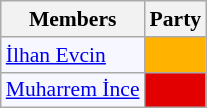<table class=wikitable style="border:1px solid #8888aa; background-color:#f7f8ff; padding:0px; font-size:90%;">
<tr>
<th>Members</th>
<th colspan="2">Party</th>
</tr>
<tr>
<td><a href='#'>İlhan Evcin</a></td>
<td style="background: #ffb300"></td>
</tr>
<tr>
<td><a href='#'>Muharrem İnce</a></td>
<td style="background: #e30000"></td>
</tr>
</table>
